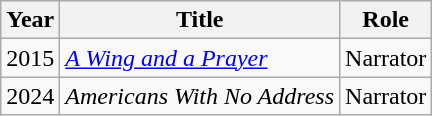<table class="wikitable sortable">
<tr>
<th>Year</th>
<th>Title</th>
<th>Role</th>
</tr>
<tr>
<td>2015</td>
<td><em><a href='#'>A Wing and a Prayer</a></em></td>
<td>Narrator</td>
</tr>
<tr>
<td>2024</td>
<td><em>Americans With No Address</em></td>
<td>Narrator</td>
</tr>
</table>
